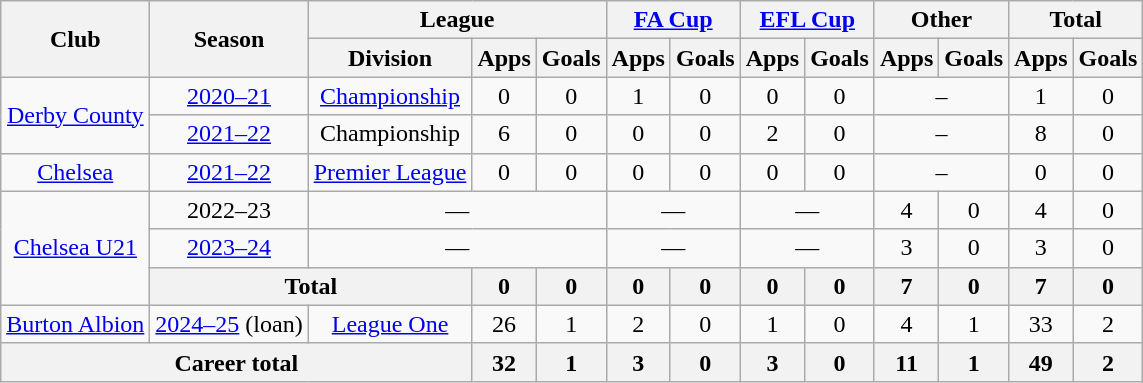<table class="wikitable" style="text-align:center">
<tr>
<th rowspan="2">Club</th>
<th rowspan="2">Season</th>
<th colspan="3">League</th>
<th colspan="2"><a href='#'>FA Cup</a></th>
<th colspan="2"><a href='#'>EFL Cup</a></th>
<th colspan="2">Other</th>
<th colspan="2">Total</th>
</tr>
<tr>
<th>Division</th>
<th>Apps</th>
<th>Goals</th>
<th>Apps</th>
<th>Goals</th>
<th>Apps</th>
<th>Goals</th>
<th>Apps</th>
<th>Goals</th>
<th>Apps</th>
<th>Goals</th>
</tr>
<tr>
<td rowspan=2><a href='#'>Derby County</a></td>
<td><a href='#'>2020–21</a></td>
<td><a href='#'>Championship</a></td>
<td>0</td>
<td>0</td>
<td>1</td>
<td>0</td>
<td>0</td>
<td>0</td>
<td colspan="2">–</td>
<td>1</td>
<td>0</td>
</tr>
<tr>
<td><a href='#'>2021–22</a></td>
<td>Championship</td>
<td>6</td>
<td>0</td>
<td>0</td>
<td>0</td>
<td>2</td>
<td>0</td>
<td colspan="2">–</td>
<td>8</td>
<td>0</td>
</tr>
<tr>
<td><a href='#'>Chelsea</a></td>
<td><a href='#'>2021–22</a></td>
<td><a href='#'>Premier League</a></td>
<td>0</td>
<td>0</td>
<td>0</td>
<td>0</td>
<td>0</td>
<td>0</td>
<td colspan="2">–</td>
<td>0</td>
<td>0</td>
</tr>
<tr>
<td rowspan="3"><a href='#'>Chelsea U21</a></td>
<td>2022–23</td>
<td colspan=3>—</td>
<td colspan=2>—</td>
<td colspan=2>—</td>
<td>4</td>
<td>0</td>
<td>4</td>
<td>0</td>
</tr>
<tr>
<td><a href='#'>2023–24</a></td>
<td colspan=3>—</td>
<td colspan=2>—</td>
<td colspan=2>—</td>
<td>3</td>
<td>0</td>
<td>3</td>
<td>0</td>
</tr>
<tr>
<th colspan=2>Total</th>
<th>0</th>
<th>0</th>
<th>0</th>
<th>0</th>
<th>0</th>
<th>0</th>
<th>7</th>
<th>0</th>
<th>7</th>
<th>0</th>
</tr>
<tr>
<td><a href='#'>Burton Albion</a></td>
<td><a href='#'>2024–25</a> (loan)</td>
<td><a href='#'>League One</a></td>
<td>26</td>
<td>1</td>
<td>2</td>
<td>0</td>
<td>1</td>
<td>0</td>
<td>4</td>
<td>1</td>
<td>33</td>
<td>2</td>
</tr>
<tr>
<th colspan="3">Career total</th>
<th>32</th>
<th>1</th>
<th>3</th>
<th>0</th>
<th>3</th>
<th>0</th>
<th>11</th>
<th>1</th>
<th>49</th>
<th>2</th>
</tr>
</table>
